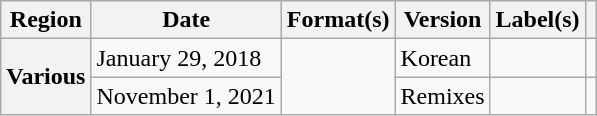<table class="wikitable plainrowheaders">
<tr>
<th>Region</th>
<th>Date</th>
<th>Format(s)</th>
<th>Version</th>
<th>Label(s)</th>
<th></th>
</tr>
<tr>
<th rowspan="2" scope="row">Various</th>
<td>January 29, 2018</td>
<td rowspan="3"></td>
<td>Korean</td>
<td rowspan="1"></td>
<td style="text-align: center;"><strong></strong></td>
</tr>
<tr>
<td>November 1, 2021</td>
<td>Remixes</td>
<td></td>
<td style="text-align: center;"><strong></strong></td>
</tr>
</table>
